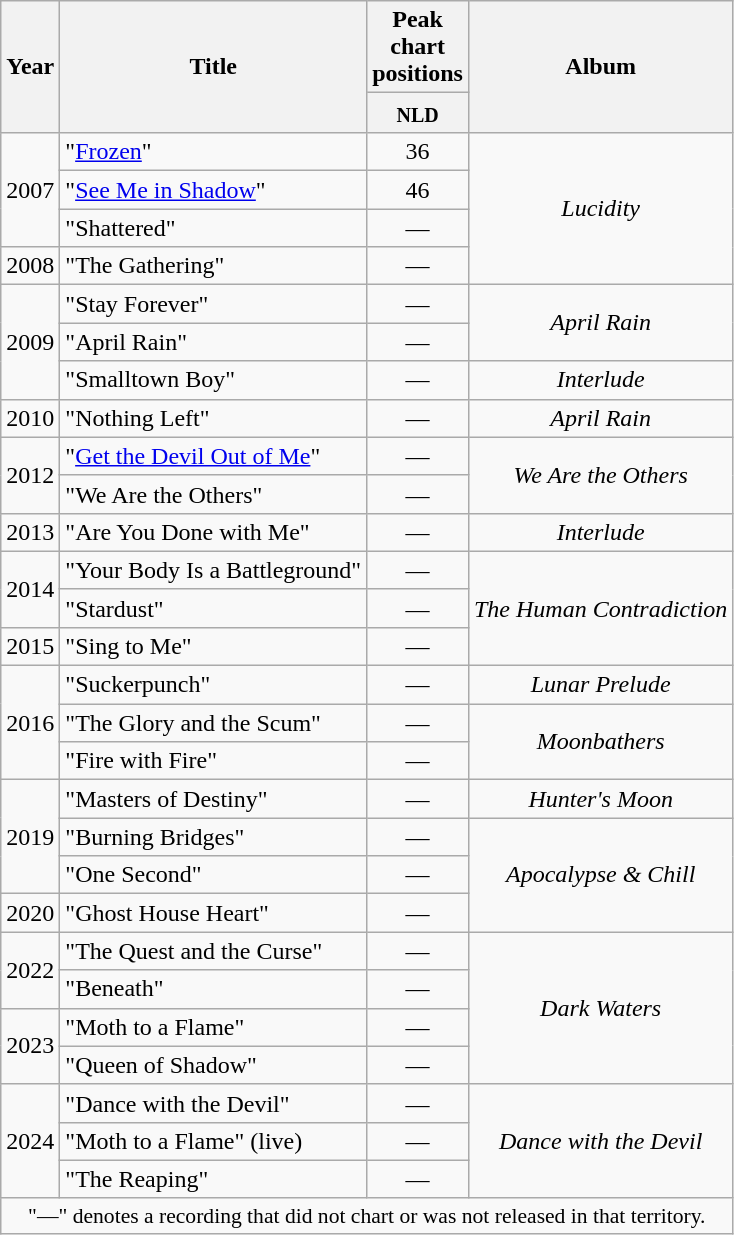<table class=wikitable style=text-align:center;>
<tr>
<th rowspan=2>Year</th>
<th rowspan=2>Title</th>
<th>Peak chart positions</th>
<th rowspan=2>Album</th>
</tr>
<tr style="vertical-align:top;line-height:1.2">
<th width=25px><small>NLD</small><br></th>
</tr>
<tr>
<td rowspan=3>2007</td>
<td align=left>"<a href='#'>Frozen</a>"</td>
<td>36</td>
<td rowspan=4><em>Lucidity</em></td>
</tr>
<tr>
<td align=left>"<a href='#'>See Me in Shadow</a>"</td>
<td>46</td>
</tr>
<tr>
<td align=left>"Shattered"</td>
<td>—</td>
</tr>
<tr>
<td>2008</td>
<td align=left>"The Gathering"</td>
<td>—</td>
</tr>
<tr>
<td rowspan=3>2009</td>
<td align=left>"Stay Forever"</td>
<td>—</td>
<td rowspan=2><em>April Rain</em></td>
</tr>
<tr>
<td align=left>"April Rain"</td>
<td>—</td>
</tr>
<tr>
<td align=left>"Smalltown Boy"</td>
<td>—</td>
<td rowspan=1><em>Interlude</em></td>
</tr>
<tr>
<td>2010</td>
<td align=left>"Nothing Left"</td>
<td>—</td>
<td rowspan=1><em>April Rain</em></td>
</tr>
<tr>
<td rowspan=2>2012</td>
<td align=left>"<a href='#'>Get the Devil Out of Me</a>"</td>
<td>—</td>
<td rowspan=2><em>We Are the Others</em></td>
</tr>
<tr>
<td align=left>"We Are the Others"</td>
<td>—</td>
</tr>
<tr>
<td>2013</td>
<td align=left>"Are You Done with Me"</td>
<td>—</td>
<td><em>Interlude</em></td>
</tr>
<tr>
<td rowspan=2>2014</td>
<td align=left>"Your Body Is a Battleground"</td>
<td>—</td>
<td rowspan=3><em>The Human Contradiction</em></td>
</tr>
<tr>
<td align=left>"Stardust"</td>
<td>—</td>
</tr>
<tr>
<td>2015</td>
<td align=left>"Sing to Me"</td>
<td>—</td>
</tr>
<tr>
<td rowspan="3">2016</td>
<td align=left>"Suckerpunch"</td>
<td>—</td>
<td><em>Lunar Prelude</em></td>
</tr>
<tr>
<td align=left>"The Glory and the Scum"</td>
<td>—</td>
<td rowspan=2><em>Moonbathers</em></td>
</tr>
<tr>
<td align=left>"Fire with Fire"</td>
<td>—</td>
</tr>
<tr>
<td rowspan="3">2019</td>
<td align=left>"Masters of Destiny"</td>
<td>—</td>
<td><em>Hunter's Moon</em></td>
</tr>
<tr>
<td align=left>"Burning Bridges"</td>
<td>—</td>
<td rowspan="3"><em>Apocalypse & Chill</em></td>
</tr>
<tr>
<td align=left>"One Second"</td>
<td>—</td>
</tr>
<tr>
<td>2020</td>
<td align=left>"Ghost House Heart"</td>
<td>—</td>
</tr>
<tr>
<td rowspan="2">2022</td>
<td align=left>"The Quest and the Curse"</td>
<td>—</td>
<td rowspan="4"><em>Dark Waters</em></td>
</tr>
<tr>
<td align=left>"Beneath"</td>
<td>—</td>
</tr>
<tr>
<td rowspan="2">2023</td>
<td align=left>"Moth to a Flame"</td>
<td>—</td>
</tr>
<tr>
<td align=left>"Queen of Shadow"</td>
<td>—</td>
</tr>
<tr>
<td rowspan="3">2024</td>
<td align=left>"Dance with the Devil"</td>
<td>—</td>
<td rowspan="3"><em>Dance with the Devil</em></td>
</tr>
<tr>
<td align=left>"Moth to a Flame" (live)</td>
<td>—</td>
</tr>
<tr>
<td align=left>"The Reaping"</td>
<td>—</td>
</tr>
<tr>
<td colspan="4" style="font-size:90%">"—" denotes a recording that did not chart or was not released in that territory.</td>
</tr>
</table>
